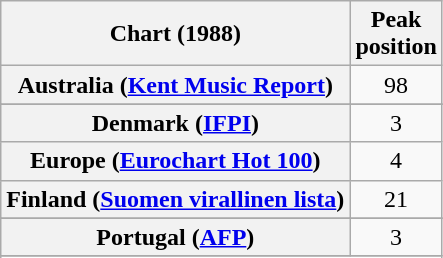<table class="wikitable sortable plainrowheaders" style="text-align:center">
<tr>
<th>Chart (1988)</th>
<th>Peak<br>position</th>
</tr>
<tr>
<th scope="row">Australia (<a href='#'>Kent Music Report</a>)</th>
<td>98</td>
</tr>
<tr>
</tr>
<tr>
<th scope="row">Denmark (<a href='#'>IFPI</a>)</th>
<td>3</td>
</tr>
<tr>
<th scope="row">Europe (<a href='#'>Eurochart Hot 100</a>)</th>
<td>4</td>
</tr>
<tr>
<th scope="row">Finland (<a href='#'>Suomen virallinen lista</a>)</th>
<td>21</td>
</tr>
<tr>
</tr>
<tr>
<th scope="row">Portugal (<a href='#'>AFP</a>)</th>
<td>3</td>
</tr>
<tr>
</tr>
<tr>
</tr>
<tr>
</tr>
</table>
